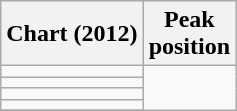<table class="wikitable sortable plainrowheaders">
<tr>
<th>Chart (2012)</th>
<th>Peak<br>position</th>
</tr>
<tr>
<td></td>
</tr>
<tr>
<td></td>
</tr>
<tr>
<td></td>
</tr>
<tr>
<td></td>
</tr>
<tr>
</tr>
</table>
